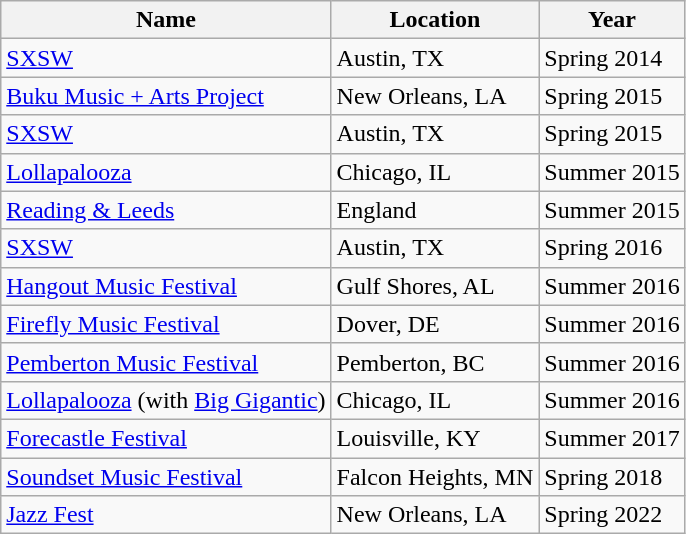<table class="wikitable">
<tr>
<th>Name</th>
<th>Location</th>
<th>Year</th>
</tr>
<tr>
<td><a href='#'>SXSW</a></td>
<td>Austin, TX</td>
<td>Spring 2014</td>
</tr>
<tr>
<td><a href='#'>Buku Music + Arts Project</a></td>
<td>New Orleans, LA</td>
<td>Spring 2015</td>
</tr>
<tr>
<td><a href='#'>SXSW</a></td>
<td>Austin, TX</td>
<td>Spring 2015</td>
</tr>
<tr>
<td><a href='#'>Lollapalooza</a></td>
<td>Chicago, IL</td>
<td>Summer 2015</td>
</tr>
<tr>
<td><a href='#'>Reading & Leeds</a></td>
<td>England</td>
<td>Summer 2015</td>
</tr>
<tr>
<td><a href='#'>SXSW</a></td>
<td>Austin, TX</td>
<td>Spring 2016</td>
</tr>
<tr>
<td><a href='#'>Hangout Music Festival</a></td>
<td>Gulf Shores, AL</td>
<td>Summer 2016</td>
</tr>
<tr>
<td><a href='#'>Firefly Music Festival</a></td>
<td>Dover, DE</td>
<td>Summer 2016</td>
</tr>
<tr>
<td><a href='#'>Pemberton Music Festival</a></td>
<td>Pemberton, BC</td>
<td>Summer 2016</td>
</tr>
<tr>
<td><a href='#'>Lollapalooza</a> (with <a href='#'>Big Gigantic</a>)</td>
<td>Chicago, IL</td>
<td>Summer 2016</td>
</tr>
<tr>
<td><a href='#'>Forecastle Festival</a></td>
<td>Louisville, KY</td>
<td>Summer 2017</td>
</tr>
<tr>
<td><a href='#'>Soundset Music Festival</a></td>
<td>Falcon Heights, MN</td>
<td>Spring 2018</td>
</tr>
<tr>
<td><a href='#'>Jazz Fest</a></td>
<td>New Orleans, LA</td>
<td>Spring 2022</td>
</tr>
</table>
